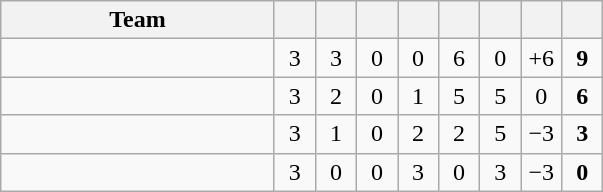<table class="wikitable" style="text-align:center;">
<tr>
<th width=175>Team</th>
<th width=20></th>
<th width=20></th>
<th width=20></th>
<th width=20></th>
<th width=20></th>
<th width=20></th>
<th width=20></th>
<th width=20></th>
</tr>
<tr>
<td align=left></td>
<td>3</td>
<td>3</td>
<td>0</td>
<td>0</td>
<td>6</td>
<td>0</td>
<td>+6</td>
<td><strong>9</strong></td>
</tr>
<tr>
<td align=left></td>
<td>3</td>
<td>2</td>
<td>0</td>
<td>1</td>
<td>5</td>
<td>5</td>
<td>0</td>
<td><strong>6</strong></td>
</tr>
<tr>
<td align=left></td>
<td>3</td>
<td>1</td>
<td>0</td>
<td>2</td>
<td>2</td>
<td>5</td>
<td>−3</td>
<td><strong>3</strong></td>
</tr>
<tr>
<td align=left></td>
<td>3</td>
<td>0</td>
<td>0</td>
<td>3</td>
<td>0</td>
<td>3</td>
<td>−3</td>
<td><strong>0</strong></td>
</tr>
</table>
